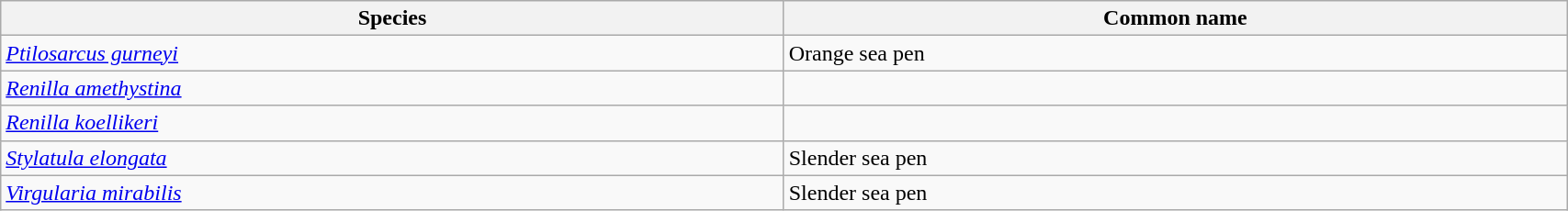<table width=90% class="wikitable">
<tr>
<th width=25%>Species</th>
<th width=25%>Common name</th>
</tr>
<tr>
<td><em><a href='#'>Ptilosarcus gurneyi</a></em></td>
<td>Orange sea pen</td>
</tr>
<tr>
<td><em><a href='#'>Renilla amethystina</a></em></td>
<td></td>
</tr>
<tr>
<td><em><a href='#'>Renilla koellikeri</a></em></td>
<td></td>
</tr>
<tr>
<td><em><a href='#'>Stylatula elongata</a></em></td>
<td>Slender sea pen</td>
</tr>
<tr>
<td><em><a href='#'>Virgularia mirabilis</a></em></td>
<td>Slender sea pen</td>
</tr>
</table>
